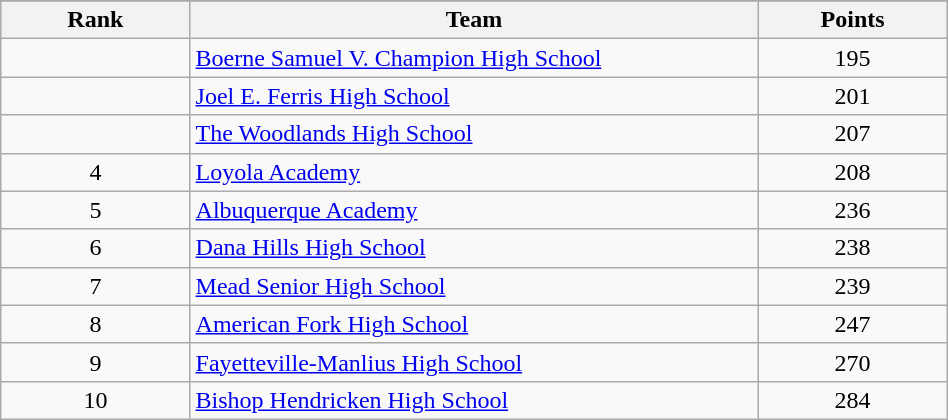<table class="wikitable sortable" width=50%>
<tr>
</tr>
<tr>
<th width=10%>Rank</th>
<th width=30%>Team</th>
<th width=10%>Points</th>
</tr>
<tr align="center">
<td></td>
<td align="left"> <a href='#'>Boerne Samuel V. Champion High School</a></td>
<td>195</td>
</tr>
<tr align="center">
<td></td>
<td align="left"> <a href='#'>Joel E. Ferris High School</a></td>
<td>201</td>
</tr>
<tr align="center">
<td></td>
<td align="left"> <a href='#'>The Woodlands High School</a></td>
<td>207</td>
</tr>
<tr align="center">
<td>4</td>
<td align="left"> <a href='#'>Loyola Academy</a></td>
<td>208</td>
</tr>
<tr align="center">
<td>5</td>
<td align="left"> <a href='#'>Albuquerque Academy</a></td>
<td>236</td>
</tr>
<tr align="center">
<td>6</td>
<td align="left"> <a href='#'>Dana Hills High School</a></td>
<td>238</td>
</tr>
<tr align="center">
<td>7</td>
<td align="left"> <a href='#'>Mead Senior High School</a></td>
<td>239</td>
</tr>
<tr align="center">
<td>8</td>
<td align="left"> <a href='#'>American Fork High School</a></td>
<td>247</td>
</tr>
<tr align="center">
<td>9</td>
<td align="left"> <a href='#'>Fayetteville-Manlius High School</a></td>
<td>270</td>
</tr>
<tr align="center">
<td>10</td>
<td align="left"> <a href='#'>Bishop Hendricken High School</a></td>
<td>284</td>
</tr>
</table>
